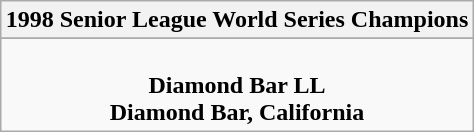<table class="wikitable" style="text-align: center; margin: 0 auto;">
<tr>
<th>1998 Senior League World Series Champions</th>
</tr>
<tr>
</tr>
<tr>
<td><br><strong>Diamond Bar LL</strong><br> <strong>Diamond Bar, California</strong></td>
</tr>
</table>
